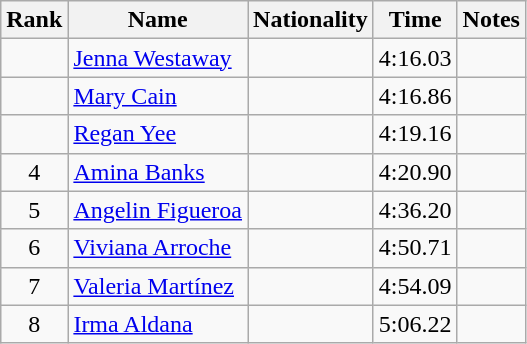<table class="wikitable sortable" style="text-align:center">
<tr>
<th>Rank</th>
<th>Name</th>
<th>Nationality</th>
<th>Time</th>
<th>Notes</th>
</tr>
<tr>
<td></td>
<td align=left><a href='#'>Jenna Westaway</a></td>
<td align=left></td>
<td>4:16.03</td>
<td></td>
</tr>
<tr>
<td></td>
<td align=left><a href='#'>Mary Cain</a></td>
<td align=left></td>
<td>4:16.86</td>
<td></td>
</tr>
<tr>
<td></td>
<td align=left><a href='#'>Regan Yee</a></td>
<td align=left></td>
<td>4:19.16</td>
<td></td>
</tr>
<tr>
<td>4</td>
<td align=left><a href='#'>Amina Banks</a></td>
<td align=left></td>
<td>4:20.90</td>
<td></td>
</tr>
<tr>
<td>5</td>
<td align=left><a href='#'>Angelin Figueroa</a></td>
<td align=left></td>
<td>4:36.20</td>
<td></td>
</tr>
<tr>
<td>6</td>
<td align=left><a href='#'>Viviana Arroche</a></td>
<td align=left></td>
<td>4:50.71</td>
<td></td>
</tr>
<tr>
<td>7</td>
<td align=left><a href='#'>Valeria Martínez</a></td>
<td align=left></td>
<td>4:54.09</td>
<td></td>
</tr>
<tr>
<td>8</td>
<td align=left><a href='#'>Irma Aldana</a></td>
<td align=left></td>
<td>5:06.22</td>
<td></td>
</tr>
</table>
